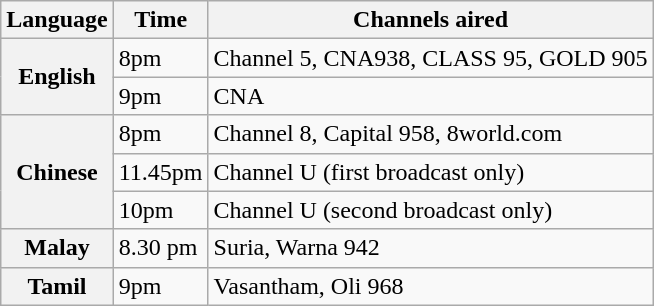<table class="wikitable">
<tr>
<th>Language</th>
<th>Time</th>
<th>Channels aired</th>
</tr>
<tr>
<th rowspan=2>English</th>
<td>8pm</td>
<td>Channel 5, CNA938, CLASS 95, GOLD 905</td>
</tr>
<tr>
<td>9pm</td>
<td>CNA</td>
</tr>
<tr>
<th rowspan=3>Chinese</th>
<td>8pm</td>
<td>Channel 8, Capital 958, 8world.com</td>
</tr>
<tr>
<td>11.45pm</td>
<td>Channel U (first broadcast only)</td>
</tr>
<tr>
<td>10pm</td>
<td>Channel U (second broadcast only)</td>
</tr>
<tr>
<th>Malay</th>
<td>8.30 pm</td>
<td>Suria, Warna 942</td>
</tr>
<tr>
<th>Tamil</th>
<td>9pm</td>
<td>Vasantham, Oli 968</td>
</tr>
</table>
